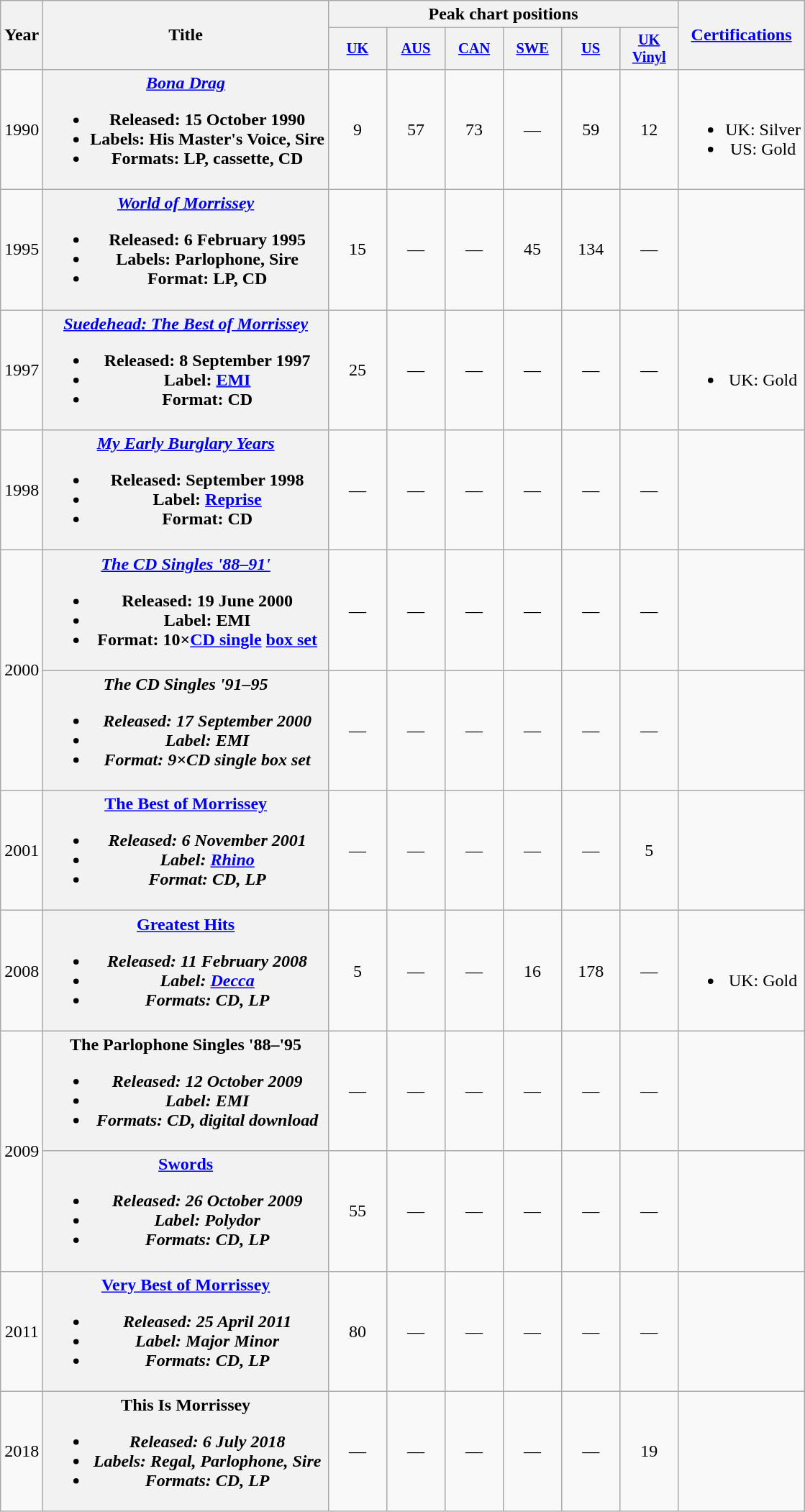<table class="wikitable plainrowheaders">
<tr>
<th scope="col" rowspan="2">Year</th>
<th scope="col" rowspan="2">Title</th>
<th scope="col" colspan="6">Peak chart positions</th>
<th scope="col" rowspan="2"><a href='#'>Certifications</a></th>
</tr>
<tr>
<th style="width:3.5em;font-size:85%"><a href='#'>UK</a><br></th>
<th style="width:3.5em;font-size:85%"><a href='#'>AUS</a><br></th>
<th style="width:3.5em;font-size:85%"><a href='#'>CAN</a><br></th>
<th style="width:3.5em;font-size:85%"><a href='#'>SWE</a><br></th>
<th style="width:3.5em;font-size:85%"><a href='#'>US</a><br></th>
<th style="width:3.5em;font-size:85%"><a href='#'>UK Vinyl</a></th>
</tr>
<tr align="center">
<td>1990</td>
<th scope="row"><em><a href='#'>Bona Drag</a></em><br><ul><li>Released: 15 October 1990</li><li>Labels: His Master's Voice, Sire</li><li>Formats: LP, cassette, CD</li></ul></th>
<td>9</td>
<td>57</td>
<td>73</td>
<td>—</td>
<td>59</td>
<td>12</td>
<td><br><ul><li>UK: Silver</li><li>US: Gold</li></ul></td>
</tr>
<tr align="center">
<td>1995</td>
<th scope="row"><em><a href='#'>World of Morrissey</a></em><br><ul><li>Released: 6 February 1995</li><li>Labels: Parlophone, Sire</li><li>Format: LP, CD</li></ul></th>
<td>15</td>
<td>—</td>
<td>—</td>
<td>45</td>
<td>134</td>
<td>—</td>
<td></td>
</tr>
<tr align="center">
<td>1997</td>
<th scope="row"><em><a href='#'>Suedehead: The Best of Morrissey</a></em><br><ul><li>Released: 8 September 1997</li><li>Label: <a href='#'>EMI</a></li><li>Format: CD</li></ul></th>
<td>25<br></td>
<td>—</td>
<td>—</td>
<td>—</td>
<td>—</td>
<td>—</td>
<td><br><ul><li>UK: Gold</li></ul></td>
</tr>
<tr align="center">
<td>1998</td>
<th scope="row"><em><a href='#'>My Early Burglary Years</a></em><br><ul><li>Released: September 1998</li><li>Label: <a href='#'>Reprise</a></li><li>Format: CD</li></ul></th>
<td>—</td>
<td>—</td>
<td>—</td>
<td>—</td>
<td>—</td>
<td>—</td>
<td></td>
</tr>
<tr align="center">
<td rowspan="2">2000</td>
<th scope="row"><em><a href='#'>The CD Singles '88–91'</a></em><br><ul><li>Released: 19 June 2000</li><li>Label: EMI</li><li>Format: 10×<a href='#'>CD single</a> <a href='#'>box set</a></li></ul></th>
<td>—</td>
<td>—</td>
<td>—</td>
<td>—</td>
<td>—</td>
<td>—</td>
<td></td>
</tr>
<tr align="center">
<th scope="row"><em>The CD Singles '91–95<strong><br><ul><li>Released: 17 September 2000</li><li>Label: EMI</li><li>Format: 9×CD single box set</li></ul></th>
<td>—</td>
<td>—</td>
<td>—</td>
<td>—</td>
<td>—</td>
<td>—</td>
<td></td>
</tr>
<tr align="center">
<td>2001</td>
<th scope="row"></em><a href='#'>The Best of Morrissey</a><em><br><ul><li>Released: 6 November 2001</li><li>Label: <a href='#'>Rhino</a></li><li>Format: CD, LP</li></ul></th>
<td>—</td>
<td>—</td>
<td>—</td>
<td>—</td>
<td>—</td>
<td>5</td>
<td></td>
</tr>
<tr align="center">
<td>2008</td>
<th scope="row"></em><a href='#'>Greatest Hits</a><em><br><ul><li>Released: 11 February 2008</li><li>Label: <a href='#'>Decca</a></li><li>Formats: CD, LP</li></ul></th>
<td>5</td>
<td>—</td>
<td>—</td>
<td>16</td>
<td>178</td>
<td>—</td>
<td><br><ul><li>UK: Gold</li></ul></td>
</tr>
<tr align="center">
<td rowspan="2">2009</td>
<th scope="row"></em>The Parlophone Singles '88–'95<em><br><ul><li>Released: 12 October 2009</li><li>Label: EMI</li><li>Formats: CD, digital download</li></ul></th>
<td>—</td>
<td>—</td>
<td>—</td>
<td>—</td>
<td>—</td>
<td>—</td>
<td></td>
</tr>
<tr align="center">
<th scope="row"></em><a href='#'>Swords</a><em><br><ul><li>Released: 26 October 2009</li><li>Label: Polydor</li><li>Formats: CD, LP</li></ul></th>
<td>55</td>
<td>—</td>
<td>—</td>
<td>—</td>
<td>—</td>
<td>—</td>
<td></td>
</tr>
<tr align="center">
<td>2011</td>
<th scope="row"></em><a href='#'>Very Best of Morrissey</a><em><br><ul><li>Released: 25 April 2011</li><li>Label: Major Minor</li><li>Formats: CD, LP</li></ul></th>
<td>80</td>
<td>—</td>
<td>—</td>
<td>—</td>
<td>—</td>
<td>—</td>
<td></td>
</tr>
<tr align="center">
<td>2018</td>
<th scope="row"></em>This Is Morrissey<em><br><ul><li>Released: 6 July 2018</li><li>Labels: Regal, Parlophone, Sire</li><li>Formats: CD, LP</li></ul></th>
<td>—</td>
<td>—</td>
<td>—</td>
<td>—</td>
<td>—</td>
<td>19</td>
<td></td>
</tr>
</table>
